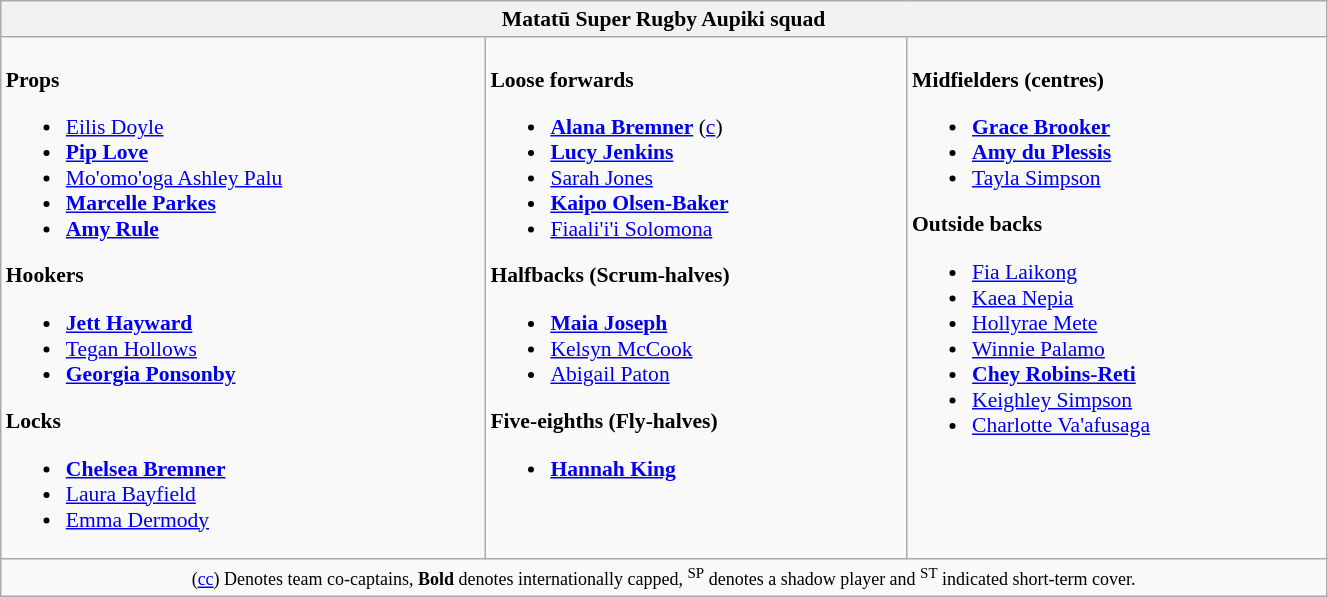<table class="wikitable" style="text-align:left; font-size:90%; width:70%">
<tr>
<th colspan=3>Matatū Super Rugby Aupiki squad</th>
</tr>
<tr valign="top">
<td><br><strong>Props</strong><ul><li> <a href='#'>Eilis Doyle</a></li><li> <a href='#'><strong>Pip Love</strong></a></li><li> <a href='#'>Mo'omo'oga Ashley Palu</a></li><li> <strong><a href='#'>Marcelle Parkes</a></strong></li><li> <strong><a href='#'>Amy Rule</a></strong></li></ul><strong>Hookers</strong><ul><li><strong></strong> <strong><a href='#'>Jett Hayward</a></strong></li><li><strong></strong> <a href='#'>Tegan Hollows</a></li><li><strong></strong> <strong><a href='#'>Georgia Ponsonby</a></strong></li></ul><strong>Locks</strong><ul><li><strong></strong> <strong><a href='#'>Chelsea Bremner</a></strong></li><li><strong></strong> <a href='#'>Laura Bayfield</a></li><li><strong></strong> <a href='#'>Emma Dermody</a></li></ul></td>
<td><br><strong>Loose forwards</strong><ul><li> <strong><a href='#'>Alana Bremner</a></strong> (<a href='#'>c</a>)</li><li> <strong><a href='#'>Lucy Jenkins</a></strong></li><li> <a href='#'>Sarah Jones</a></li><li> <strong><a href='#'>Kaipo Olsen-Baker</a></strong></li><li> <a href='#'>Fiaali'i'i Solomona</a></li></ul><strong>Halfbacks (Scrum-halves)</strong><ul><li> <strong><a href='#'>Maia Joseph</a></strong></li><li><strong></strong> <a href='#'>Kelsyn McCook</a></li><li><strong></strong> <a href='#'>Abigail Paton</a></li></ul><strong>Five-eighths (Fly-halves)</strong><ul><li> <a href='#'><strong>Hannah King</strong></a></li></ul></td>
<td><br><strong>Midfielders (centres)</strong><ul><li> <strong><a href='#'>Grace Brooker</a></strong></li><li><strong></strong> <strong><a href='#'>Amy du Plessis</a></strong></li><li><strong></strong> <a href='#'>Tayla Simpson</a></li></ul><strong>Outside backs</strong><ul><li> <a href='#'>Fia Laikong</a></li><li> <a href='#'>Kaea Nepia</a></li><li><strong></strong> <a href='#'>Hollyrae Mete</a></li><li> <a href='#'>Winnie Palamo</a></li><li> <a href='#'><strong>Chey Robins-Reti</strong></a></li><li> <a href='#'>Keighley Simpson</a></li><li> <a href='#'>Charlotte Va'afusaga</a></li></ul></td>
</tr>
<tr>
<td colspan=3 style="text-align:center;"><small>(<a href='#'>cc</a>) Denotes team co-captains, <strong>Bold</strong> denotes internationally capped, <sup>SP</sup> denotes a shadow player and <sup>ST</sup> indicated short-term cover. <br> </small></td>
</tr>
</table>
